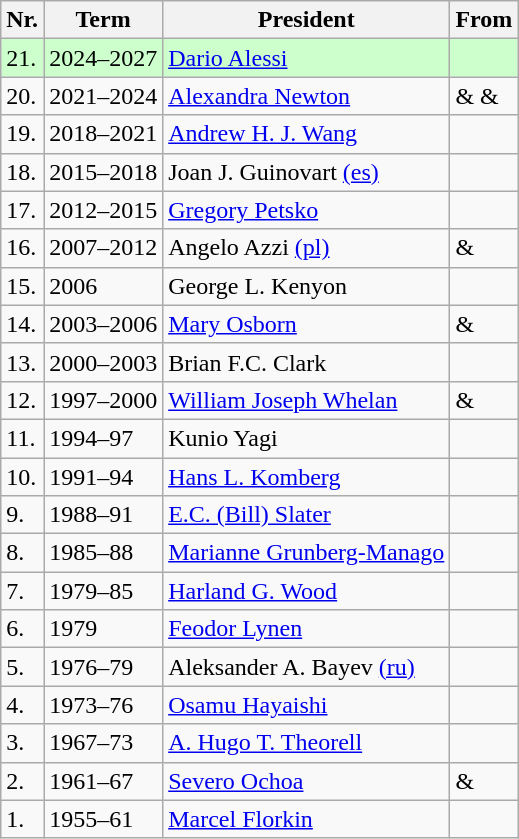<table class="wikitable">
<tr>
<th>Nr.</th>
<th>Term</th>
<th>President</th>
<th>From</th>
</tr>
<tr style="background:#ccffcc">
<td>21.</td>
<td>2024–2027</td>
<td><a href='#'>Dario Alessi</a></td>
<td></td>
</tr>
<tr>
<td>20.</td>
<td>2021–2024</td>
<td><a href='#'>Alexandra Newton</a></td>
<td> &  & </td>
</tr>
<tr>
<td>19.</td>
<td>2018–2021</td>
<td><a href='#'>Andrew H. J. Wang</a></td>
<td></td>
</tr>
<tr>
<td>18.</td>
<td>2015–2018</td>
<td>Joan J. Guinovart <a href='#'>(es)</a></td>
<td></td>
</tr>
<tr>
<td>17.</td>
<td>2012–2015</td>
<td><a href='#'>Gregory Petsko</a></td>
<td></td>
</tr>
<tr>
<td>16.</td>
<td>2007–2012</td>
<td>Angelo Azzi <a href='#'>(pl)</a></td>
<td> & </td>
</tr>
<tr>
<td>15.</td>
<td>2006</td>
<td>George L. Kenyon</td>
<td></td>
</tr>
<tr>
<td>14.</td>
<td>2003–2006</td>
<td><a href='#'>Mary Osborn</a></td>
<td> & </td>
</tr>
<tr>
<td>13.</td>
<td>2000–2003</td>
<td>Brian F.C. Clark</td>
<td></td>
</tr>
<tr>
<td>12.</td>
<td>1997–2000</td>
<td><a href='#'>William Joseph Whelan</a></td>
<td> & </td>
</tr>
<tr>
<td>11.</td>
<td>1994–97</td>
<td>Kunio Yagi</td>
<td></td>
</tr>
<tr>
<td>10.</td>
<td>1991–94</td>
<td><a href='#'>Hans L. Komberg</a></td>
<td></td>
</tr>
<tr>
<td>9.</td>
<td>1988–91</td>
<td><a href='#'>E.C. (Bill) Slater</a></td>
<td></td>
</tr>
<tr>
<td>8.</td>
<td>1985–88</td>
<td><a href='#'>Marianne Grunberg-Manago</a></td>
<td></td>
</tr>
<tr>
<td>7.</td>
<td>1979–85</td>
<td><a href='#'>Harland G. Wood</a></td>
<td></td>
</tr>
<tr>
<td>6.</td>
<td>1979</td>
<td><a href='#'>Feodor Lynen</a></td>
<td></td>
</tr>
<tr>
<td>5.</td>
<td>1976–79</td>
<td>Aleksander A. Bayev <a href='#'>(ru)</a></td>
<td></td>
</tr>
<tr>
<td>4.</td>
<td>1973–76</td>
<td><a href='#'>Osamu Hayaishi</a></td>
<td></td>
</tr>
<tr>
<td>3.</td>
<td>1967–73</td>
<td><a href='#'>A. Hugo T. Theorell</a></td>
<td></td>
</tr>
<tr>
<td>2.</td>
<td>1961–67</td>
<td><a href='#'>Severo Ochoa</a></td>
<td> & </td>
</tr>
<tr>
<td>1.</td>
<td>1955–61</td>
<td><a href='#'>Marcel Florkin</a></td>
<td></td>
</tr>
</table>
